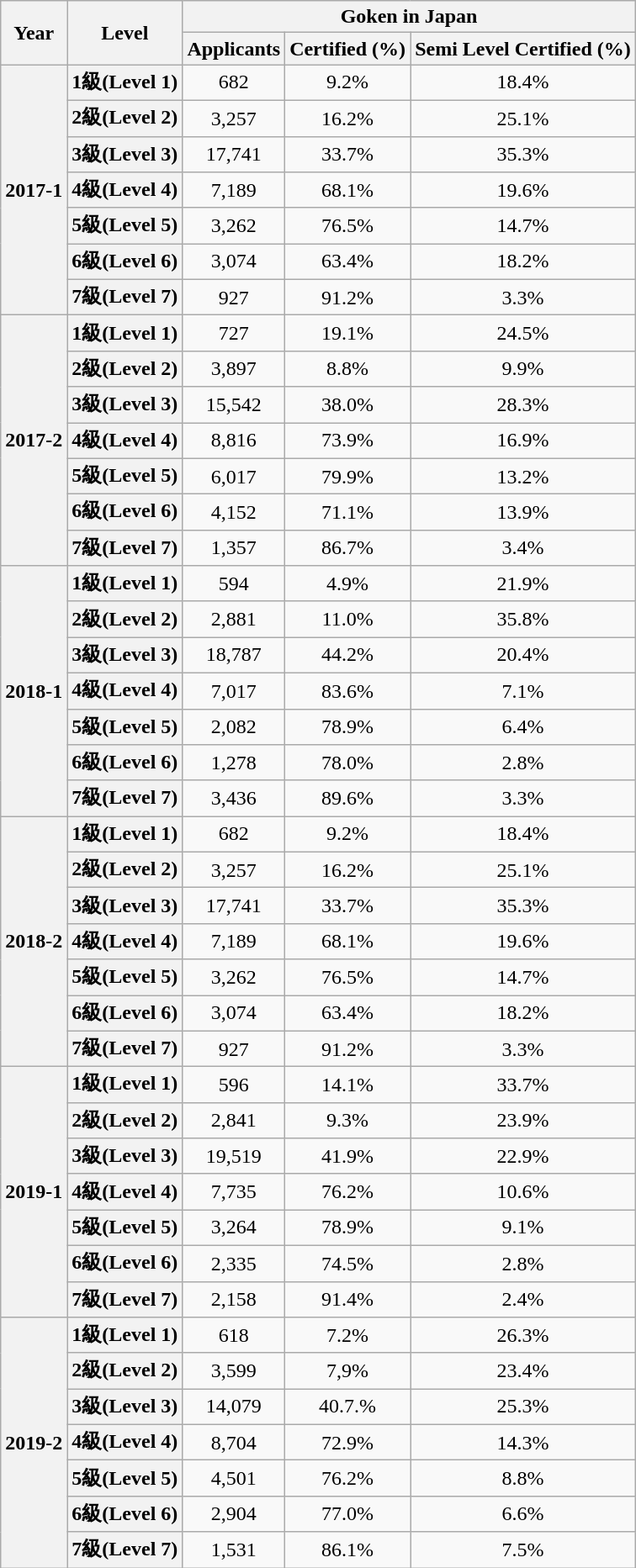<table class="wikitable" style="text-align:center; ">
<tr>
<th rowspan="2">Year</th>
<th rowspan="2">Level</th>
<th colspan="3">Goken in Japan</th>
</tr>
<tr>
<th>Applicants</th>
<th>Certified (%)</th>
<th>Semi Level Certified (%)</th>
</tr>
<tr>
<th rowspan="7">2017-1</th>
<th>1級(Level 1)</th>
<td>682</td>
<td>9.2%</td>
<td>18.4%</td>
</tr>
<tr>
<th>2級(Level 2)</th>
<td>3,257</td>
<td>16.2%</td>
<td>25.1%</td>
</tr>
<tr>
<th>3級(Level 3)</th>
<td>17,741</td>
<td>33.7%</td>
<td>35.3%</td>
</tr>
<tr>
<th>4級(Level 4)</th>
<td>7,189</td>
<td>68.1%</td>
<td>19.6%</td>
</tr>
<tr>
<th>5級(Level 5)</th>
<td>3,262</td>
<td>76.5%</td>
<td>14.7%</td>
</tr>
<tr>
<th>6級(Level 6)</th>
<td>3,074</td>
<td>63.4%</td>
<td>18.2%</td>
</tr>
<tr>
<th>7級(Level 7)</th>
<td>927</td>
<td>91.2%</td>
<td>3.3%</td>
</tr>
<tr>
<th rowspan="7">2017-2</th>
<th>1級(Level 1)</th>
<td>727</td>
<td>19.1%</td>
<td>24.5%</td>
</tr>
<tr>
<th>2級(Level 2)</th>
<td>3,897</td>
<td>8.8%</td>
<td>9.9%</td>
</tr>
<tr>
<th>3級(Level 3)</th>
<td>15,542</td>
<td>38.0%</td>
<td>28.3%</td>
</tr>
<tr>
<th>4級(Level 4)</th>
<td>8,816</td>
<td>73.9%</td>
<td>16.9%</td>
</tr>
<tr>
<th>5級(Level 5)</th>
<td>6,017</td>
<td>79.9%</td>
<td>13.2%</td>
</tr>
<tr>
<th>6級(Level 6)</th>
<td>4,152</td>
<td>71.1%</td>
<td>13.9%</td>
</tr>
<tr>
<th>7級(Level 7)</th>
<td>1,357</td>
<td>86.7%</td>
<td>3.4%</td>
</tr>
<tr>
<th rowspan="7">2018-1</th>
<th>1級(Level 1)</th>
<td>594</td>
<td>4.9%</td>
<td>21.9%</td>
</tr>
<tr>
<th>2級(Level 2)</th>
<td>2,881</td>
<td>11.0%</td>
<td>35.8%</td>
</tr>
<tr>
<th>3級(Level 3)</th>
<td>18,787</td>
<td>44.2%</td>
<td>20.4%</td>
</tr>
<tr>
<th>4級(Level 4)</th>
<td>7,017</td>
<td>83.6%</td>
<td>7.1%</td>
</tr>
<tr>
<th>5級(Level 5)</th>
<td>2,082</td>
<td>78.9%</td>
<td>6.4%</td>
</tr>
<tr>
<th>6級(Level 6)</th>
<td>1,278</td>
<td>78.0%</td>
<td>2.8%</td>
</tr>
<tr>
<th>7級(Level 7)</th>
<td>3,436</td>
<td>89.6%</td>
<td>3.3%</td>
</tr>
<tr>
<th rowspan="7">2018-2</th>
<th>1級(Level 1)</th>
<td>682</td>
<td>9.2%</td>
<td>18.4%</td>
</tr>
<tr>
<th>2級(Level 2)</th>
<td>3,257</td>
<td>16.2%</td>
<td>25.1%</td>
</tr>
<tr>
<th>3級(Level 3)</th>
<td>17,741</td>
<td>33.7%</td>
<td>35.3%</td>
</tr>
<tr>
<th>4級(Level 4)</th>
<td>7,189</td>
<td>68.1%</td>
<td>19.6%</td>
</tr>
<tr>
<th>5級(Level 5)</th>
<td>3,262</td>
<td>76.5%</td>
<td>14.7%</td>
</tr>
<tr>
<th>6級(Level 6)</th>
<td>3,074</td>
<td>63.4%</td>
<td>18.2%</td>
</tr>
<tr>
<th>7級(Level 7)</th>
<td>927</td>
<td>91.2%</td>
<td>3.3%</td>
</tr>
<tr>
<th rowspan="7">2019-1</th>
<th>1級(Level 1)</th>
<td>596</td>
<td>14.1%</td>
<td>33.7%</td>
</tr>
<tr>
<th>2級(Level 2)</th>
<td>2,841</td>
<td>9.3%</td>
<td>23.9%</td>
</tr>
<tr>
<th>3級(Level 3)</th>
<td>19,519</td>
<td>41.9%</td>
<td>22.9%</td>
</tr>
<tr>
<th>4級(Level 4)</th>
<td>7,735</td>
<td>76.2%</td>
<td>10.6%</td>
</tr>
<tr>
<th>5級(Level 5)</th>
<td>3,264</td>
<td>78.9%</td>
<td>9.1%</td>
</tr>
<tr>
<th>6級(Level 6)</th>
<td>2,335</td>
<td>74.5%</td>
<td>2.8%</td>
</tr>
<tr>
<th>7級(Level 7)</th>
<td>2,158</td>
<td>91.4%</td>
<td>2.4%</td>
</tr>
<tr>
<th rowspan="7">2019-2</th>
<th>1級(Level 1)</th>
<td>618</td>
<td>7.2%</td>
<td>26.3%</td>
</tr>
<tr>
<th>2級(Level 2)</th>
<td>3,599</td>
<td>7,9%</td>
<td>23.4%</td>
</tr>
<tr>
<th>3級(Level 3)</th>
<td>14,079</td>
<td>40.7.%</td>
<td>25.3%</td>
</tr>
<tr>
<th>4級(Level 4)</th>
<td>8,704</td>
<td>72.9%</td>
<td>14.3%</td>
</tr>
<tr>
<th>5級(Level 5)</th>
<td>4,501</td>
<td>76.2%</td>
<td>8.8%</td>
</tr>
<tr>
<th>6級(Level 6)</th>
<td>2,904</td>
<td>77.0%</td>
<td>6.6%</td>
</tr>
<tr>
<th>7級(Level 7)</th>
<td>1,531</td>
<td>86.1%</td>
<td>7.5%</td>
</tr>
</table>
